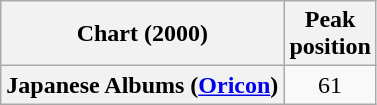<table class="wikitable plainrowheaders" style="text-align:center">
<tr>
<th scope="col">Chart (2000)</th>
<th scope="col">Peak<br> position</th>
</tr>
<tr>
<th scope="row">Japanese Albums (<a href='#'>Oricon</a>)</th>
<td>61</td>
</tr>
</table>
